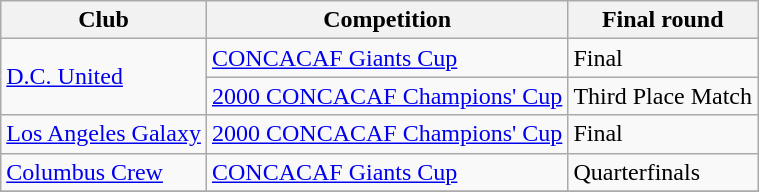<table class="wikitable">
<tr>
<th>Club</th>
<th>Competition</th>
<th>Final round</th>
</tr>
<tr>
<td rowspan=2><a href='#'>D.C. United</a></td>
<td><a href='#'>CONCACAF Giants Cup</a></td>
<td>Final</td>
</tr>
<tr>
<td rowspan=1><a href='#'>2000 CONCACAF Champions' Cup</a></td>
<td>Third Place Match</td>
</tr>
<tr>
<td rowspan=1><a href='#'>Los Angeles Galaxy</a></td>
<td><a href='#'>2000 CONCACAF Champions' Cup</a></td>
<td>Final</td>
</tr>
<tr>
<td rowspan=1><a href='#'>Columbus Crew</a></td>
<td><a href='#'>CONCACAF Giants Cup</a></td>
<td>Quarterfinals</td>
</tr>
<tr>
</tr>
</table>
